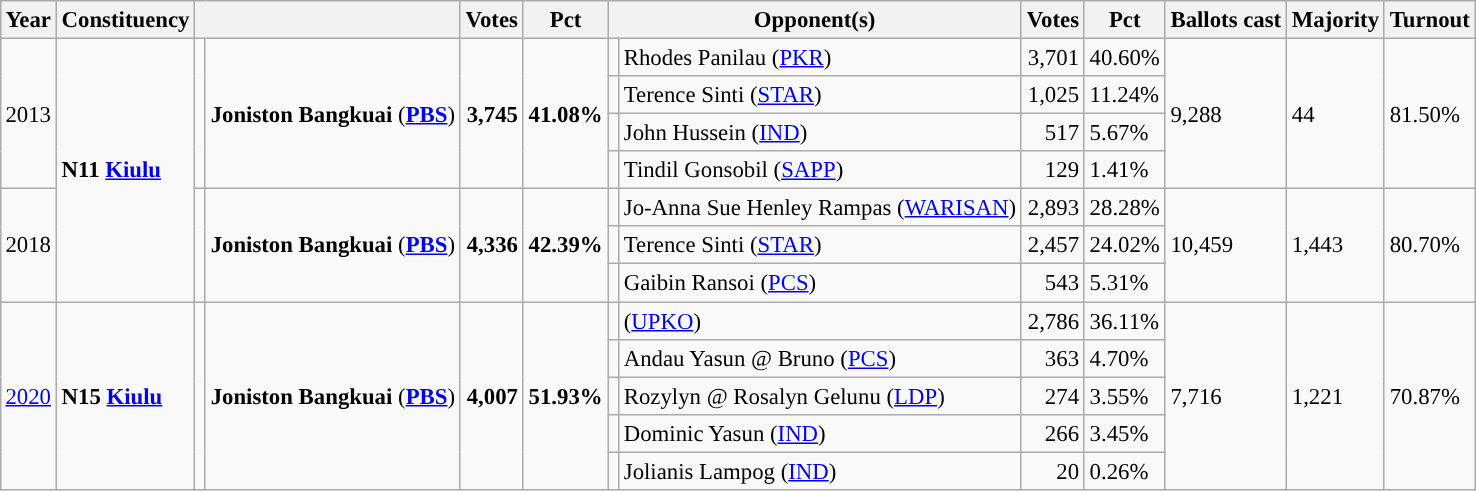<table class="wikitable" style="margin:0.5em ; font-size:95%">
<tr>
<th>Year</th>
<th>Constituency</th>
<th colspan=2></th>
<th>Votes</th>
<th>Pct</th>
<th colspan=2>Opponent(s)</th>
<th>Votes</th>
<th>Pct</th>
<th>Ballots cast</th>
<th>Majority</th>
<th>Turnout</th>
</tr>
<tr>
<td rowspan=4>2013</td>
<td rowspan=7><strong>N11 <a href='#'>Kiulu</a></strong></td>
<td rowspan=4 ></td>
<td rowspan=4><strong>Joniston Bangkuai</strong> (<a href='#'><strong>PBS</strong></a>)</td>
<td rowspan=4 align="right"><strong>3,745</strong></td>
<td rowspan=4><strong>41.08%</strong></td>
<td></td>
<td>Rhodes Panilau (<a href='#'>PKR</a>)</td>
<td align="right">3,701</td>
<td>40.60%</td>
<td rowspan=4>9,288</td>
<td rowspan=4>44</td>
<td rowspan=4>81.50%</td>
</tr>
<tr>
<td></td>
<td>Terence Sinti (<a href='#'>STAR</a>)</td>
<td align="right">1,025</td>
<td>11.24%</td>
</tr>
<tr>
<td></td>
<td>John Hussein (<a href='#'>IND</a>)</td>
<td align="right">517</td>
<td>5.67%</td>
</tr>
<tr>
<td></td>
<td>Tindil Gonsobil (<a href='#'>SAPP</a>)</td>
<td align="right">129</td>
<td>1.41%</td>
</tr>
<tr>
<td rowspan=3>2018</td>
<td rowspan=3 ></td>
<td rowspan=3><strong>Joniston Bangkuai</strong> (<a href='#'><strong>PBS</strong></a>)</td>
<td rowspan=3 align="right"><strong>4,336</strong></td>
<td rowspan=3><strong>42.39%</strong></td>
<td></td>
<td>Jo-Anna Sue Henley Rampas (<a href='#'>WARISAN</a>)</td>
<td align="right">2,893</td>
<td>28.28%</td>
<td rowspan=3>10,459</td>
<td rowspan=3>1,443</td>
<td rowspan=3>80.70%</td>
</tr>
<tr>
<td></td>
<td>Terence Sinti (<a href='#'>STAR</a>)</td>
<td align="right">2,457</td>
<td>24.02%</td>
</tr>
<tr>
<td></td>
<td>Gaibin Ransoi (<a href='#'>PCS</a>)</td>
<td align="right">543</td>
<td>5.31%</td>
</tr>
<tr>
<td rowspan=5><a href='#'>2020</a></td>
<td rowspan=5><strong>N15 <a href='#'>Kiulu</a></strong></td>
<td rowspan=5 ></td>
<td rowspan=5><strong>Joniston Bangkuai</strong> (<a href='#'><strong>PBS</strong></a>)</td>
<td rowspan=5 align="right"><strong>4,007</strong></td>
<td rowspan=5><strong>51.93%</strong></td>
<td></td>
<td> (<a href='#'>UPKO</a>)</td>
<td align="right">2,786</td>
<td>36.11%</td>
<td rowspan=5>7,716</td>
<td rowspan=5>1,221</td>
<td rowspan=5>70.87%</td>
</tr>
<tr>
<td></td>
<td>Andau Yasun @ Bruno (<a href='#'>PCS</a>)</td>
<td align="right">363</td>
<td>4.70%</td>
</tr>
<tr>
<td></td>
<td>Rozylyn @ Rosalyn Gelunu (<a href='#'>LDP</a>)</td>
<td align="right">274</td>
<td>3.55%</td>
</tr>
<tr>
<td></td>
<td>Dominic Yasun (<a href='#'>IND</a>)</td>
<td align="right">266</td>
<td>3.45%</td>
</tr>
<tr>
<td></td>
<td>Jolianis Lampog (<a href='#'>IND</a>)</td>
<td align="right">20</td>
<td>0.26%</td>
</tr>
</table>
